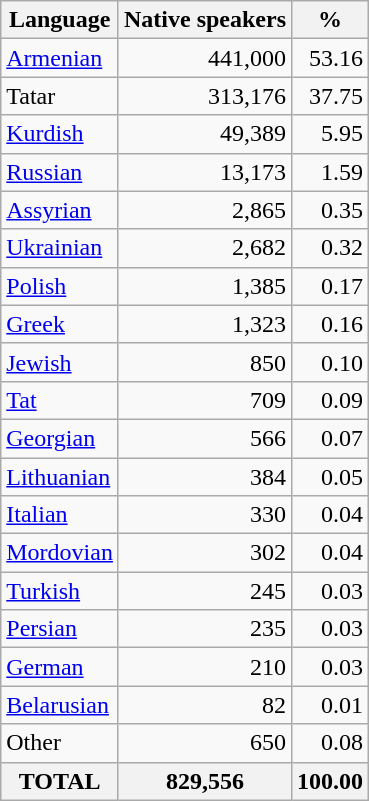<table class="wikitable sortable">
<tr>
<th>Language</th>
<th>Native speakers</th>
<th>%</th>
</tr>
<tr>
<td><a href='#'>Armenian</a></td>
<td align="right">441,000</td>
<td align="right">53.16</td>
</tr>
<tr>
<td>Tatar</td>
<td align="right">313,176</td>
<td align="right">37.75</td>
</tr>
<tr>
<td><a href='#'>Kurdish</a></td>
<td align="right">49,389</td>
<td align="right">5.95</td>
</tr>
<tr>
<td><a href='#'>Russian</a></td>
<td align="right">13,173</td>
<td align="right">1.59</td>
</tr>
<tr>
<td><a href='#'>Assyrian</a></td>
<td align="right">2,865</td>
<td align="right">0.35</td>
</tr>
<tr>
<td><a href='#'>Ukrainian</a></td>
<td align="right">2,682</td>
<td align="right">0.32</td>
</tr>
<tr>
<td><a href='#'>Polish</a></td>
<td align="right">1,385</td>
<td align="right">0.17</td>
</tr>
<tr>
<td><a href='#'>Greek</a></td>
<td align="right">1,323</td>
<td align="right">0.16</td>
</tr>
<tr>
<td><a href='#'>Jewish</a></td>
<td align="right">850</td>
<td align="right">0.10</td>
</tr>
<tr>
<td><a href='#'>Tat</a></td>
<td align="right">709</td>
<td align="right">0.09</td>
</tr>
<tr>
<td><a href='#'>Georgian</a></td>
<td align="right">566</td>
<td align="right">0.07</td>
</tr>
<tr>
<td><a href='#'>Lithuanian</a></td>
<td align="right">384</td>
<td align="right">0.05</td>
</tr>
<tr>
<td><a href='#'>Italian</a></td>
<td align="right">330</td>
<td align="right">0.04</td>
</tr>
<tr>
<td><a href='#'>Mordovian</a></td>
<td align="right">302</td>
<td align="right">0.04</td>
</tr>
<tr>
<td><a href='#'>Turkish</a></td>
<td align="right">245</td>
<td align="right">0.03</td>
</tr>
<tr>
<td><a href='#'>Persian</a></td>
<td align="right">235</td>
<td align="right">0.03</td>
</tr>
<tr>
<td><a href='#'>German</a></td>
<td align="right">210</td>
<td align="right">0.03</td>
</tr>
<tr>
<td><a href='#'>Belarusian</a></td>
<td align="right">82</td>
<td align="right">0.01</td>
</tr>
<tr>
<td>Other</td>
<td align="right">650</td>
<td align="right">0.08</td>
</tr>
<tr>
<th>TOTAL</th>
<th>829,556</th>
<th>100.00</th>
</tr>
</table>
